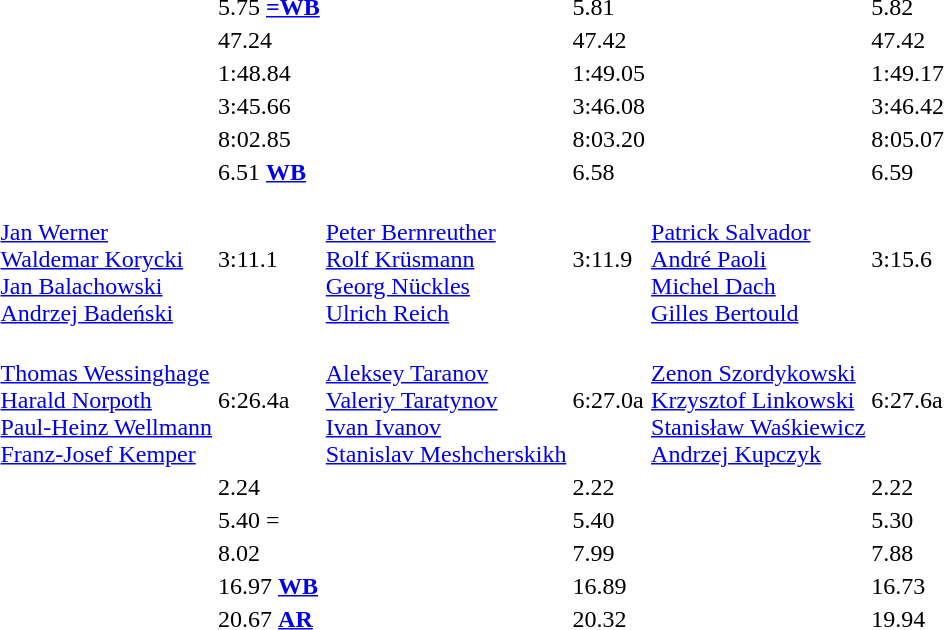<table>
<tr>
<td></td>
<td></td>
<td>5.75 <strong><a href='#'>=WB</a></strong></td>
<td></td>
<td>5.81</td>
<td></td>
<td>5.82</td>
</tr>
<tr>
<td></td>
<td></td>
<td>47.24</td>
<td></td>
<td>47.42</td>
<td></td>
<td>47.42</td>
</tr>
<tr>
<td></td>
<td></td>
<td>1:48.84</td>
<td></td>
<td>1:49.05</td>
<td></td>
<td>1:49.17</td>
</tr>
<tr>
<td></td>
<td></td>
<td>3:45.66</td>
<td></td>
<td>3:46.08</td>
<td></td>
<td>3:46.42</td>
</tr>
<tr>
<td></td>
<td></td>
<td>8:02.85</td>
<td></td>
<td>8:03.20</td>
<td></td>
<td>8:05.07</td>
</tr>
<tr>
<td></td>
<td></td>
<td>6.51 <strong><a href='#'>WB</a></strong></td>
<td></td>
<td>6.58</td>
<td></td>
<td>6.59</td>
</tr>
<tr>
<td></td>
<td><br><a href='#'>Jan Werner</a><br><a href='#'>Waldemar Korycki</a><br><a href='#'>Jan Balachowski</a><br><a href='#'>Andrzej Badeński</a></td>
<td>3:11.1</td>
<td><br><a href='#'>Peter Bernreuther</a><br><a href='#'>Rolf Krüsmann</a><br><a href='#'>Georg Nückles</a><br><a href='#'>Ulrich Reich</a></td>
<td>3:11.9</td>
<td><br><a href='#'>Patrick Salvador</a><br><a href='#'>André Paoli</a><br><a href='#'>Michel Dach</a><br><a href='#'>Gilles Bertould</a></td>
<td>3:15.6</td>
</tr>
<tr>
<td></td>
<td><br><a href='#'>Thomas Wessinghage</a><br><a href='#'>Harald Norpoth</a><br><a href='#'>Paul-Heinz Wellmann</a><br><a href='#'>Franz-Josef Kemper</a></td>
<td>6:26.4a</td>
<td><br><a href='#'>Aleksey Taranov</a><br><a href='#'>Valeriy Taratynov</a><br><a href='#'>Ivan Ivanov</a><br><a href='#'>Stanislav Meshcherskikh</a></td>
<td>6:27.0a</td>
<td><br><a href='#'>Zenon Szordykowski</a><br><a href='#'>Krzysztof Linkowski</a><br><a href='#'>Stanisław Waśkiewicz</a><br><a href='#'>Andrzej Kupczyk</a></td>
<td>6:27.6a</td>
</tr>
<tr>
<td></td>
<td></td>
<td>2.24 </td>
<td></td>
<td>2.22</td>
<td></td>
<td>2.22</td>
</tr>
<tr>
<td></td>
<td></td>
<td>5.40 =</td>
<td></td>
<td>5.40</td>
<td></td>
<td>5.30</td>
</tr>
<tr>
<td></td>
<td></td>
<td>8.02</td>
<td></td>
<td>7.99</td>
<td></td>
<td>7.88</td>
</tr>
<tr>
<td></td>
<td></td>
<td>16.97 <strong><a href='#'>WB</a></strong></td>
<td></td>
<td>16.89</td>
<td></td>
<td>16.73</td>
</tr>
<tr>
<td></td>
<td></td>
<td>20.67 <strong><a href='#'>AR</a></strong></td>
<td></td>
<td>20.32</td>
<td></td>
<td>19.94</td>
</tr>
</table>
